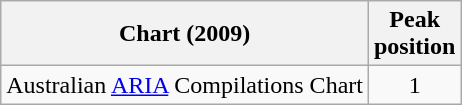<table class="wikitable">
<tr>
<th align="left">Chart (2009)</th>
<th align="left">Peak<br>position</th>
</tr>
<tr>
<td align="left">Australian <a href='#'>ARIA</a> Compilations Chart</td>
<td style="text-align:center;">1</td>
</tr>
</table>
